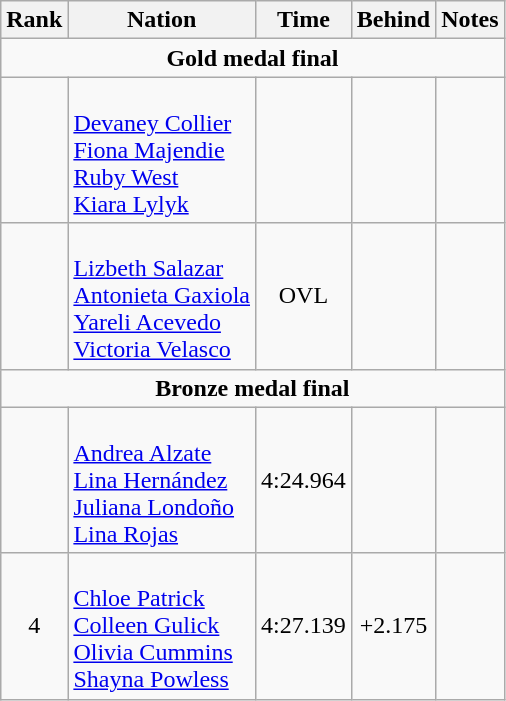<table class="wikitable" style="text-align:center">
<tr>
<th>Rank</th>
<th>Nation</th>
<th>Time</th>
<th>Behind</th>
<th>Notes</th>
</tr>
<tr>
<td colspan=5><strong>Gold medal final</strong></td>
</tr>
<tr>
<td></td>
<td align=left><br><a href='#'>Devaney Collier</a><br><a href='#'>Fiona Majendie</a><br><a href='#'>Ruby West</a><br><a href='#'>Kiara Lylyk</a></td>
<td></td>
<td></td>
<td></td>
</tr>
<tr>
<td></td>
<td align=left><br><a href='#'>Lizbeth Salazar</a><br><a href='#'>Antonieta Gaxiola</a><br><a href='#'>Yareli Acevedo</a><br><a href='#'>Victoria Velasco</a></td>
<td>OVL</td>
<td></td>
<td></td>
</tr>
<tr>
<td colspan=5><strong>Bronze medal final</strong></td>
</tr>
<tr>
<td></td>
<td align=left><br><a href='#'>Andrea Alzate</a><br><a href='#'>Lina Hernández</a><br><a href='#'>Juliana Londoño</a><br><a href='#'>Lina Rojas</a></td>
<td>4:24.964</td>
<td></td>
<td></td>
</tr>
<tr>
<td>4</td>
<td align=left><br><a href='#'>Chloe Patrick</a><br><a href='#'>Colleen Gulick</a><br><a href='#'>Olivia Cummins</a><br><a href='#'>Shayna Powless</a></td>
<td>4:27.139</td>
<td>+2.175</td>
<td></td>
</tr>
</table>
